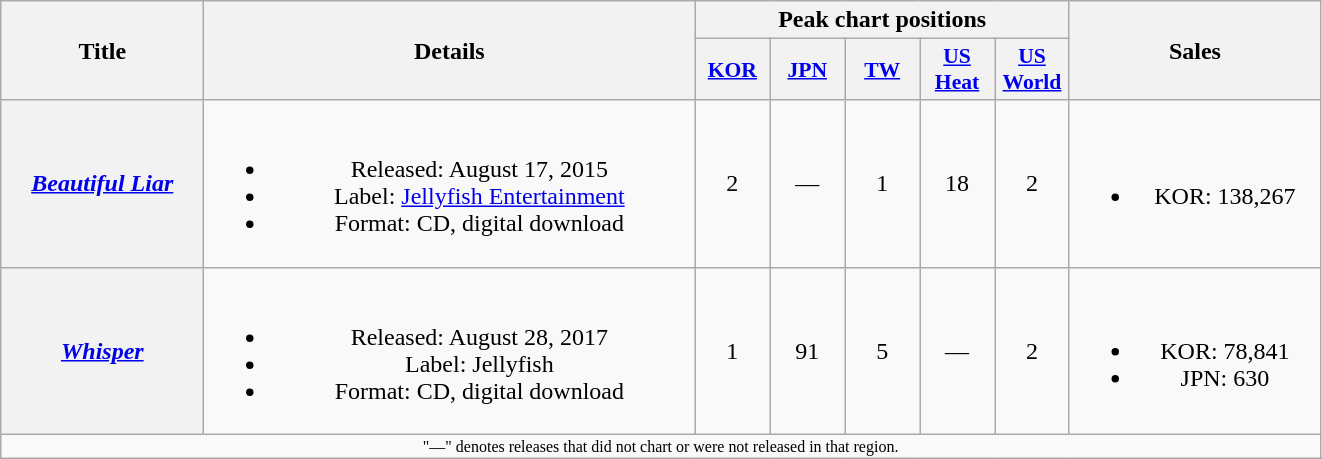<table class="wikitable plainrowheaders" style="text-align:center;">
<tr>
<th scope="col" rowspan="2" style="width:8em;">Title</th>
<th scope="col" rowspan="2" style="width:20em;">Details</th>
<th scope="col" colspan="5">Peak chart positions</th>
<th scope="col" rowspan="2" style="width:10em;">Sales</th>
</tr>
<tr>
<th scope="col" style="width:3em;font-size:90%"><a href='#'>KOR</a><br></th>
<th scope="col" style="width:3em;font-size:90%"><a href='#'>JPN</a><br></th>
<th scope="col" style="width:3em;font-size:90%;"><a href='#'>TW</a><br></th>
<th scope="col" style="width:3em;font-size:90%"><a href='#'>US Heat</a><br></th>
<th scope="col" style="width:3em;font-size:90%"><a href='#'>US World</a><br></th>
</tr>
<tr>
<th scope="row"><em><a href='#'>Beautiful Liar</a></em></th>
<td><br><ul><li>Released: August 17, 2015</li><li>Label: <a href='#'>Jellyfish Entertainment</a></li><li>Format: CD, digital download</li></ul></td>
<td>2</td>
<td>—</td>
<td>1</td>
<td>18</td>
<td>2</td>
<td><br><ul><li>KOR: 138,267</li></ul></td>
</tr>
<tr>
<th scope="row"><em><a href='#'>Whisper</a></em></th>
<td><br><ul><li>Released: August 28, 2017</li><li>Label: Jellyfish</li><li>Format: CD, digital download</li></ul></td>
<td>1</td>
<td>91<br></td>
<td>5</td>
<td>—</td>
<td>2</td>
<td><br><ul><li>KOR: 78,841</li><li>JPN: 630<br></li></ul></td>
</tr>
<tr>
<td colspan="9" style="font-size:8pt;">"—" denotes releases that did not chart or were not released in that region.</td>
</tr>
</table>
